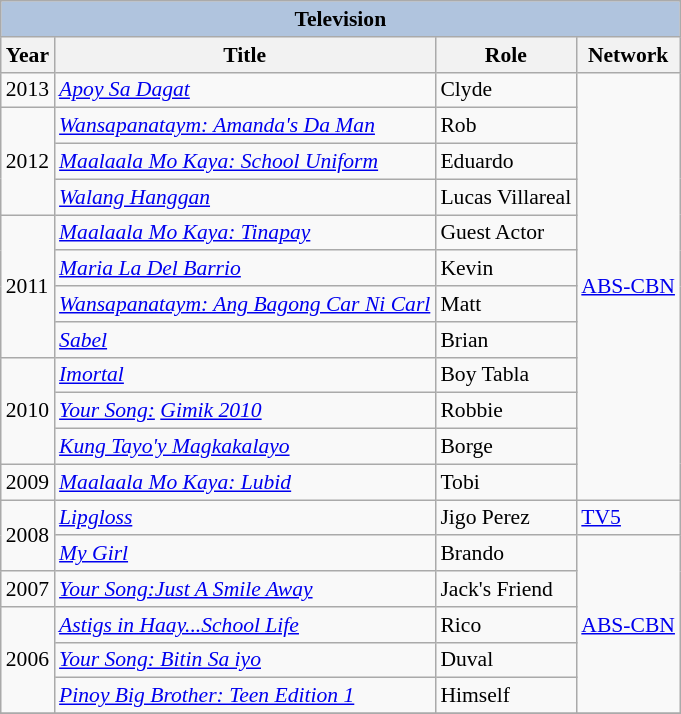<table class="wikitable" style="font-size: 90%;">
<tr>
<th colspan="4" style="background: LightSteelBlue;">Television</th>
</tr>
<tr>
<th>Year</th>
<th>Title</th>
<th>Role</th>
<th>Network</th>
</tr>
<tr>
<td>2013</td>
<td><a href='#'><em>Apoy Sa Dagat</em></a></td>
<td>Clyde</td>
<td rowspan="12"><a href='#'>ABS-CBN</a></td>
</tr>
<tr>
<td rowspan="3">2012</td>
<td><a href='#'><em>Wansapanataym: Amanda's Da Man</em></a></td>
<td>Rob</td>
</tr>
<tr>
<td><a href='#'><em>Maalaala Mo Kaya: School Uniform</em></a></td>
<td>Eduardo</td>
</tr>
<tr>
<td><a href='#'><em>Walang Hanggan</em></a></td>
<td>Lucas Villareal</td>
</tr>
<tr>
<td rowspan="4">2011</td>
<td><a href='#'><em>Maalaala Mo Kaya: Tinapay</em></a></td>
<td>Guest Actor</td>
</tr>
<tr>
<td><a href='#'><em>Maria La Del Barrio</em></a></td>
<td>Kevin</td>
</tr>
<tr>
<td><a href='#'><em>Wansapanataym: Ang Bagong Car Ni Carl</em></a></td>
<td>Matt</td>
</tr>
<tr>
<td><a href='#'><em>Sabel</em></a></td>
<td>Brian</td>
</tr>
<tr>
<td rowspan="3">2010</td>
<td><a href='#'><em>Imortal</em></a></td>
<td>Boy Tabla</td>
</tr>
<tr>
<td><em><a href='#'>Your Song:</a> <a href='#'>Gimik 2010</a></em></td>
<td>Robbie</td>
</tr>
<tr>
<td><a href='#'><em>Kung Tayo'y Magkakalayo</em></a></td>
<td>Borge</td>
</tr>
<tr>
<td>2009</td>
<td><a href='#'><em>Maalaala Mo Kaya: Lubid</em></a></td>
<td>Tobi</td>
</tr>
<tr>
<td rowspan="2">2008</td>
<td><a href='#'><em>Lipgloss</em></a></td>
<td>Jigo Perez</td>
<td><a href='#'>TV5</a></td>
</tr>
<tr>
<td><a href='#'><em>My Girl</em></a></td>
<td>Brando</td>
<td rowspan="5"><a href='#'>ABS-CBN</a></td>
</tr>
<tr>
<td>2007</td>
<td><a href='#'><em>Your Song:Just A Smile Away</em></a></td>
<td>Jack's Friend</td>
</tr>
<tr>
<td rowspan="3">2006</td>
<td><a href='#'><em>Astigs in Haay...School Life</em></a></td>
<td>Rico</td>
</tr>
<tr>
<td><a href='#'><em>Your Song: Bitin Sa iyo</em></a></td>
<td>Duval</td>
</tr>
<tr>
<td><a href='#'><em>Pinoy Big Brother: Teen Edition 1</em></a></td>
<td>Himself</td>
</tr>
<tr>
</tr>
</table>
